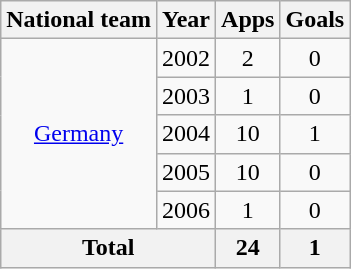<table class="wikitable" style="text-align:center">
<tr>
<th>National team</th>
<th>Year</th>
<th>Apps</th>
<th>Goals</th>
</tr>
<tr>
<td rowspan="5"><a href='#'>Germany</a></td>
<td>2002</td>
<td>2</td>
<td>0</td>
</tr>
<tr>
<td>2003</td>
<td>1</td>
<td>0</td>
</tr>
<tr>
<td>2004</td>
<td>10</td>
<td>1</td>
</tr>
<tr>
<td>2005</td>
<td>10</td>
<td>0</td>
</tr>
<tr>
<td>2006</td>
<td>1</td>
<td>0</td>
</tr>
<tr>
<th colspan="2">Total</th>
<th>24</th>
<th>1</th>
</tr>
</table>
